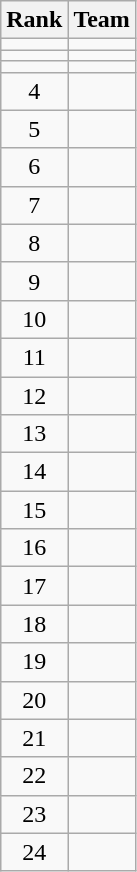<table class="wikitable">
<tr>
<th>Rank</th>
<th>Team</th>
</tr>
<tr>
<td align=center></td>
<td></td>
</tr>
<tr>
<td align=center></td>
<td></td>
</tr>
<tr>
<td align=center></td>
<td></td>
</tr>
<tr>
<td align=center>4</td>
<td></td>
</tr>
<tr>
<td align=center>5</td>
<td></td>
</tr>
<tr>
<td align=center>6</td>
<td></td>
</tr>
<tr>
<td align=center>7</td>
<td></td>
</tr>
<tr>
<td align=center>8</td>
<td></td>
</tr>
<tr>
<td align=center>9</td>
<td></td>
</tr>
<tr>
<td align=center>10</td>
<td></td>
</tr>
<tr>
<td align=center>11</td>
<td></td>
</tr>
<tr>
<td align=center>12</td>
<td></td>
</tr>
<tr>
<td align=center>13</td>
<td></td>
</tr>
<tr>
<td align=center>14</td>
<td></td>
</tr>
<tr>
<td align=center>15</td>
<td></td>
</tr>
<tr>
<td align=center>16</td>
<td></td>
</tr>
<tr>
<td align=center>17</td>
<td></td>
</tr>
<tr>
<td align=center>18</td>
<td></td>
</tr>
<tr>
<td align=center>19</td>
<td></td>
</tr>
<tr>
<td align=center>20</td>
<td></td>
</tr>
<tr>
<td align=center>21</td>
<td></td>
</tr>
<tr>
<td align=center>22</td>
<td></td>
</tr>
<tr>
<td align=center>23</td>
<td></td>
</tr>
<tr>
<td align=center>24</td>
<td></td>
</tr>
</table>
